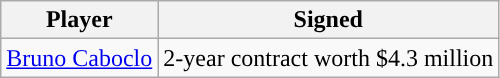<table class="wikitable sortable sortable" style="text-align: center">
<tr>
<th>Player</th>
<th>Signed</th>
</tr>
<tr>
<td><a href='#'>Bruno Caboclo</a></td>
<td>2-year contract worth $4.3 million</td>
</tr>
</table>
